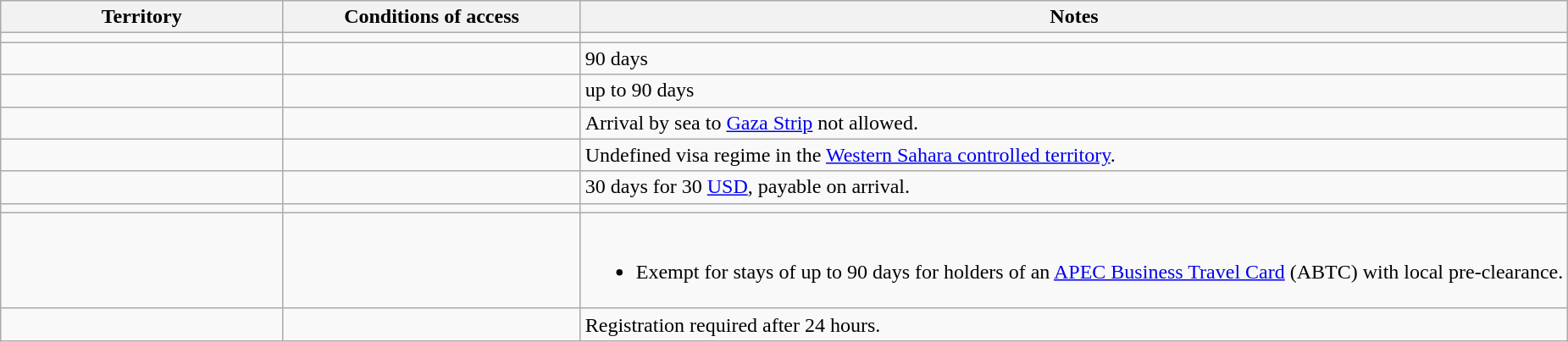<table class="wikitable" style="text-align: left; table-layout: fixed;">
<tr>
<th style="width:18%;">Territory</th>
<th style="width:19%;">Conditions of access</th>
<th>Notes</th>
</tr>
<tr>
<td></td>
<td></td>
<td></td>
</tr>
<tr>
<td></td>
<td></td>
<td>90 days</td>
</tr>
<tr>
<td></td>
<td></td>
<td>up to 90 days</td>
</tr>
<tr>
<td></td>
<td></td>
<td>Arrival by sea to <a href='#'>Gaza Strip</a> not allowed.</td>
</tr>
<tr>
<td></td>
<td></td>
<td>Undefined visa regime in the <a href='#'>Western Sahara controlled territory</a>.</td>
</tr>
<tr>
<td></td>
<td></td>
<td>30 days for 30 <a href='#'>USD</a>, payable on arrival.</td>
</tr>
<tr>
<td></td>
<td></td>
<td></td>
</tr>
<tr>
<td></td>
<td></td>
<td><br><ul><li>Exempt for stays of up to 90 days for holders of an <a href='#'>APEC Business Travel Card</a> (ABTC) with local pre-clearance.</li></ul></td>
</tr>
<tr>
<td></td>
<td></td>
<td>Registration required after 24 hours.</td>
</tr>
</table>
